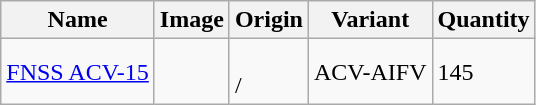<table class="wikitable">
<tr>
<th>Name</th>
<th>Image</th>
<th>Origin</th>
<th>Variant</th>
<th>Quantity</th>
</tr>
<tr>
<td><a href='#'>FNSS ACV-15</a></td>
<td></td>
<td><br>/ </td>
<td>ACV-AIFV</td>
<td>145</td>
</tr>
</table>
